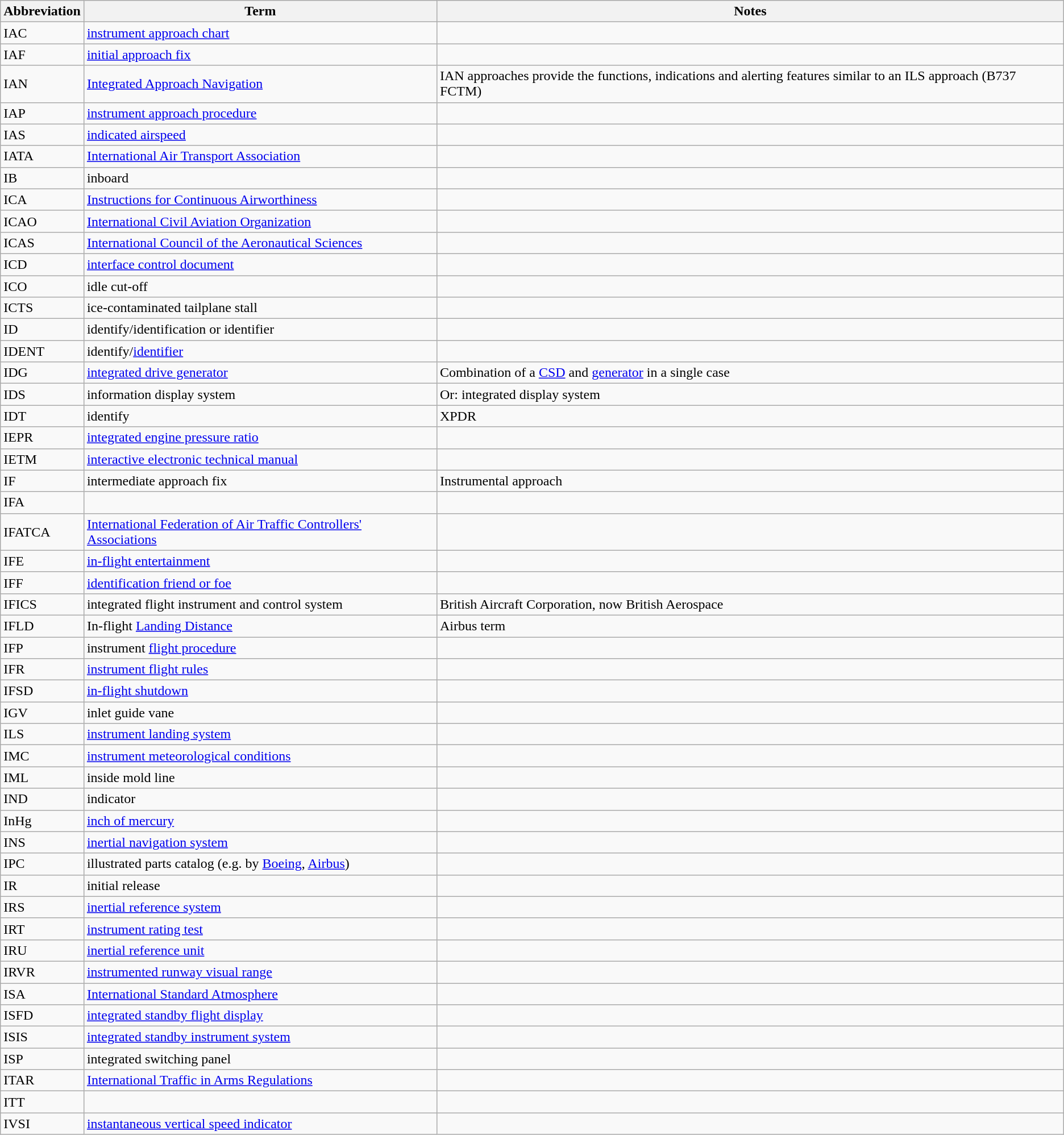<table class="wikitable">
<tr>
<th>Abbreviation</th>
<th>Term</th>
<th>Notes</th>
</tr>
<tr>
<td>IAC</td>
<td><a href='#'>instrument approach chart</a></td>
<td></td>
</tr>
<tr>
<td>IAF</td>
<td><a href='#'>initial approach fix</a></td>
<td></td>
</tr>
<tr>
<td>IAN</td>
<td><a href='#'>Integrated Approach Navigation</a></td>
<td>IAN approaches provide the functions, indications and alerting features similar to an ILS approach (B737 FCTM)</td>
</tr>
<tr>
<td>IAP</td>
<td><a href='#'>instrument approach procedure</a></td>
<td></td>
</tr>
<tr>
<td>IAS</td>
<td><a href='#'>indicated airspeed</a></td>
<td></td>
</tr>
<tr>
<td>IATA</td>
<td><a href='#'>International Air Transport Association</a></td>
<td></td>
</tr>
<tr>
<td>IB</td>
<td>inboard</td>
<td></td>
</tr>
<tr>
<td>ICA</td>
<td><a href='#'>Instructions for Continuous Airworthiness</a></td>
<td></td>
</tr>
<tr>
<td>ICAO</td>
<td><a href='#'>International Civil Aviation Organization</a></td>
<td></td>
</tr>
<tr>
<td>ICAS</td>
<td><a href='#'>International Council of the Aeronautical Sciences</a></td>
<td></td>
</tr>
<tr>
<td>ICD</td>
<td><a href='#'>interface control document</a></td>
<td></td>
</tr>
<tr>
<td>ICO</td>
<td>idle cut-off</td>
<td></td>
</tr>
<tr>
<td>ICTS</td>
<td>ice-contaminated tailplane stall</td>
<td></td>
</tr>
<tr>
<td>ID</td>
<td>identify/identification or identifier</td>
<td></td>
</tr>
<tr>
<td>IDENT</td>
<td>identify/<a href='#'>identifier</a></td>
<td></td>
</tr>
<tr>
<td>IDG</td>
<td><a href='#'>integrated drive generator</a></td>
<td>Combination of a <a href='#'>CSD</a> and <a href='#'>generator</a> in a single case</td>
</tr>
<tr>
<td>IDS</td>
<td>information display system</td>
<td>Or: integrated display system</td>
</tr>
<tr>
<td>IDT</td>
<td>identify</td>
<td>XPDR</td>
</tr>
<tr>
<td>IEPR</td>
<td><a href='#'>integrated engine pressure ratio</a></td>
<td></td>
</tr>
<tr>
<td>IETM</td>
<td><a href='#'>interactive electronic technical manual</a></td>
<td></td>
</tr>
<tr>
<td>IF</td>
<td>intermediate approach fix</td>
<td>Instrumental approach</td>
</tr>
<tr>
<td>IFA</td>
<td></td>
<td></td>
</tr>
<tr>
<td>IFATCA</td>
<td><a href='#'>International Federation of Air Traffic Controllers' Associations</a></td>
<td></td>
</tr>
<tr>
<td>IFE</td>
<td><a href='#'>in-flight entertainment</a></td>
<td></td>
</tr>
<tr>
<td>IFF</td>
<td><a href='#'>identification friend or foe</a></td>
<td></td>
</tr>
<tr>
<td>IFICS</td>
<td>integrated flight instrument and control system</td>
<td>British Aircraft Corporation, now British Aerospace</td>
</tr>
<tr>
<td>IFLD</td>
<td>In-flight <a href='#'>Landing Distance</a></td>
<td>Airbus term</td>
</tr>
<tr>
<td>IFP</td>
<td>instrument <a href='#'>flight procedure</a></td>
<td></td>
</tr>
<tr>
<td>IFR</td>
<td><a href='#'>instrument flight rules</a></td>
<td></td>
</tr>
<tr>
<td>IFSD</td>
<td><a href='#'>in-flight shutdown</a></td>
<td></td>
</tr>
<tr>
<td>IGV</td>
<td>inlet guide vane</td>
<td></td>
</tr>
<tr>
<td>ILS</td>
<td><a href='#'>instrument landing system</a></td>
<td></td>
</tr>
<tr>
<td>IMC</td>
<td><a href='#'>instrument meteorological conditions</a></td>
<td></td>
</tr>
<tr>
<td>IML</td>
<td>inside mold line</td>
<td></td>
</tr>
<tr>
<td>IND</td>
<td>indicator</td>
<td></td>
</tr>
<tr>
<td>InHg</td>
<td><a href='#'>inch of mercury</a></td>
<td></td>
</tr>
<tr>
<td>INS</td>
<td><a href='#'>inertial navigation system</a></td>
<td></td>
</tr>
<tr>
<td>IPC</td>
<td>illustrated parts catalog (e.g. by <a href='#'>Boeing</a>, <a href='#'>Airbus</a>)</td>
<td></td>
</tr>
<tr>
<td>IR</td>
<td>initial release</td>
<td></td>
</tr>
<tr>
<td>IRS</td>
<td><a href='#'>inertial reference system</a></td>
<td></td>
</tr>
<tr>
<td>IRT</td>
<td><a href='#'>instrument rating test</a></td>
<td></td>
</tr>
<tr>
<td>IRU</td>
<td><a href='#'>inertial reference unit</a></td>
<td></td>
</tr>
<tr>
<td>IRVR</td>
<td><a href='#'>instrumented runway visual range</a></td>
<td></td>
</tr>
<tr>
<td>ISA</td>
<td><a href='#'>International Standard Atmosphere</a></td>
<td></td>
</tr>
<tr>
<td>ISFD</td>
<td><a href='#'>integrated standby flight display</a></td>
<td></td>
</tr>
<tr>
<td>ISIS</td>
<td><a href='#'>integrated standby instrument system</a></td>
<td></td>
</tr>
<tr>
<td>ISP</td>
<td>integrated switching panel</td>
<td></td>
</tr>
<tr>
<td>ITAR</td>
<td><a href='#'>International Traffic in Arms Regulations</a></td>
<td></td>
</tr>
<tr>
<td>ITT</td>
<td></td>
<td></td>
</tr>
<tr>
<td>IVSI</td>
<td><a href='#'>instantaneous vertical speed indicator</a></td>
<td></td>
</tr>
</table>
